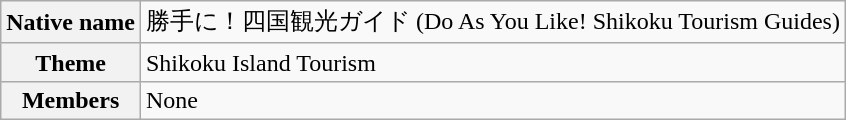<table class="wikitable">
<tr>
<th>Native name</th>
<td>勝手に！四国観光ガイド (Do As You Like! Shikoku Tourism Guides)</td>
</tr>
<tr>
<th>Theme</th>
<td>Shikoku Island Tourism</td>
</tr>
<tr>
<th>Members</th>
<td>None</td>
</tr>
</table>
